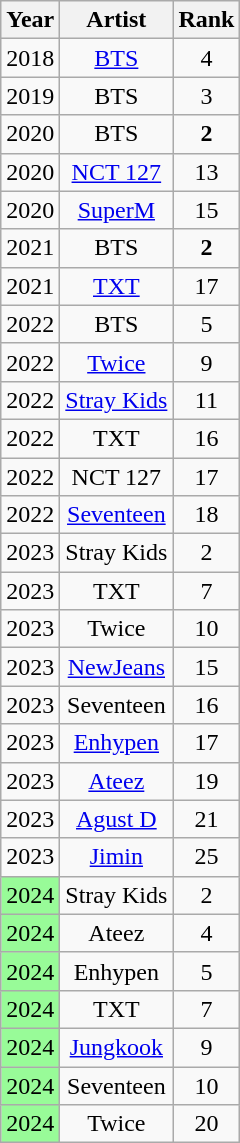<table class="wikitable sortable" style="text-align:center">
<tr>
<th>Year</th>
<th>Artist</th>
<th>Rank</th>
</tr>
<tr>
<td>2018</td>
<td><a href='#'>BTS</a></td>
<td>4</td>
</tr>
<tr>
<td>2019</td>
<td>BTS</td>
<td>3</td>
</tr>
<tr>
<td>2020</td>
<td>BTS</td>
<td><span><strong>2</strong></span></td>
</tr>
<tr>
<td>2020</td>
<td><a href='#'>NCT 127</a></td>
<td>13</td>
</tr>
<tr>
<td>2020</td>
<td><a href='#'>SuperM</a></td>
<td>15</td>
</tr>
<tr>
<td>2021</td>
<td>BTS</td>
<td><span><strong>2</strong></span></td>
</tr>
<tr>
<td>2021</td>
<td><a href='#'>TXT</a></td>
<td>17</td>
</tr>
<tr>
<td>2022</td>
<td>BTS</td>
<td>5</td>
</tr>
<tr>
<td>2022</td>
<td><a href='#'>Twice</a></td>
<td>9</td>
</tr>
<tr>
<td>2022</td>
<td><a href='#'>Stray Kids</a></td>
<td>11</td>
</tr>
<tr>
<td>2022</td>
<td>TXT</td>
<td>16</td>
</tr>
<tr>
<td>2022</td>
<td>NCT 127</td>
<td>17</td>
</tr>
<tr>
<td>2022</td>
<td><a href='#'>Seventeen</a></td>
<td>18</td>
</tr>
<tr>
<td>2023</td>
<td>Stray Kids</td>
<td>2</td>
</tr>
<tr>
<td>2023</td>
<td>TXT</td>
<td>7</td>
</tr>
<tr>
<td>2023</td>
<td>Twice</td>
<td>10</td>
</tr>
<tr>
<td>2023</td>
<td><a href='#'>NewJeans</a></td>
<td>15</td>
</tr>
<tr>
<td>2023</td>
<td>Seventeen</td>
<td>16</td>
</tr>
<tr>
<td>2023</td>
<td><a href='#'>Enhypen</a></td>
<td>17</td>
</tr>
<tr>
<td>2023</td>
<td><a href='#'>Ateez</a></td>
<td>19</td>
</tr>
<tr>
<td>2023</td>
<td><a href='#'>Agust D</a></td>
<td>21</td>
</tr>
<tr>
<td>2023</td>
<td><a href='#'>Jimin</a></td>
<td>25</td>
</tr>
<tr>
<td style="background:palegreen">2024</td>
<td>Stray Kids</td>
<td>2</td>
</tr>
<tr>
<td style="background:palegreen">2024</td>
<td>Ateez</td>
<td>4</td>
</tr>
<tr>
<td style="background:palegreen">2024</td>
<td>Enhypen</td>
<td>5</td>
</tr>
<tr>
<td style="background:palegreen">2024</td>
<td>TXT</td>
<td>7</td>
</tr>
<tr>
<td style="background:palegreen">2024</td>
<td><a href='#'>Jungkook</a></td>
<td>9</td>
</tr>
<tr>
<td style="background:palegreen">2024</td>
<td>Seventeen</td>
<td>10</td>
</tr>
<tr>
<td style="background:palegreen">2024</td>
<td>Twice</td>
<td>20</td>
</tr>
</table>
